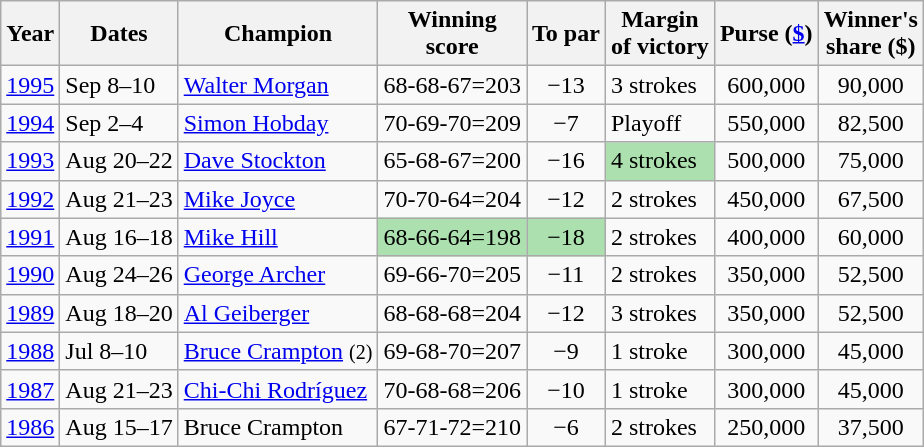<table class=wikitable style="text-align:center">
<tr>
<th>Year</th>
<th>Dates</th>
<th>Champion</th>
<th>Winning<br>score</th>
<th>To par</th>
<th>Margin<br>of victory</th>
<th>Purse (<a href='#'>$</a>)</th>
<th>Winner's<br>share ($)</th>
</tr>
<tr>
<td><a href='#'>1995</a></td>
<td align=left>Sep 8–10</td>
<td align=left> <a href='#'>Walter Morgan</a></td>
<td align=right>68-68-67=203</td>
<td>−13</td>
<td align=left>3 strokes</td>
<td>600,000</td>
<td>90,000</td>
</tr>
<tr>
<td><a href='#'>1994</a></td>
<td align=left>Sep 2–4</td>
<td align=left> <a href='#'>Simon Hobday</a></td>
<td align=right>70-69-70=209</td>
<td>−7</td>
<td align=left>Playoff</td>
<td>550,000</td>
<td>82,500</td>
</tr>
<tr>
<td><a href='#'>1993</a></td>
<td align=left>Aug 20–22</td>
<td align=left> <a href='#'>Dave Stockton</a></td>
<td align=right>65-68-67=200</td>
<td>−16</td>
<td style="text-align: left; background: #ACE1AF">4 strokes</td>
<td>500,000</td>
<td>75,000</td>
</tr>
<tr>
<td><a href='#'>1992</a></td>
<td align=left>Aug 21–23</td>
<td align=left> <a href='#'>Mike Joyce</a></td>
<td align=right>70-70-64=204</td>
<td>−12</td>
<td align=left>2 strokes</td>
<td>450,000</td>
<td>67,500</td>
</tr>
<tr>
<td><a href='#'>1991</a></td>
<td align=left>Aug 16–18</td>
<td align=left> <a href='#'>Mike Hill</a></td>
<td style="text-align: right; background: #ACE1AF">68-66-64=198</td>
<td style="background: #ACE1AF">−18</td>
<td align=left>2 strokes</td>
<td>400,000</td>
<td>60,000</td>
</tr>
<tr>
<td><a href='#'>1990</a></td>
<td align=left>Aug 24–26</td>
<td align=left> <a href='#'>George Archer</a></td>
<td align=right>69-66-70=205</td>
<td>−11</td>
<td align=left>2 strokes</td>
<td>350,000</td>
<td>52,500</td>
</tr>
<tr>
<td><a href='#'>1989</a></td>
<td align=left>Aug 18–20</td>
<td align=left> <a href='#'>Al Geiberger</a></td>
<td align=right>68-68-68=204</td>
<td>−12</td>
<td align=left>3 strokes</td>
<td>350,000</td>
<td>52,500</td>
</tr>
<tr>
<td><a href='#'>1988</a></td>
<td align=left>Jul 8–10</td>
<td align=left> <a href='#'>Bruce Crampton</a> <small>(2)</small></td>
<td align=right>69-68-70=207</td>
<td>−9</td>
<td align=left>1 stroke</td>
<td>300,000</td>
<td>45,000</td>
</tr>
<tr>
<td><a href='#'>1987</a></td>
<td align=left>Aug 21–23</td>
<td align=left> <a href='#'>Chi-Chi Rodríguez</a></td>
<td align=right>70-68-68=206</td>
<td>−10</td>
<td align=left>1 stroke</td>
<td>300,000</td>
<td>45,000</td>
</tr>
<tr>
<td><a href='#'>1986</a></td>
<td align=left>Aug 15–17</td>
<td align=left> Bruce Crampton</td>
<td align=right>67-71-72=210</td>
<td>−6</td>
<td align=left>2 strokes</td>
<td>250,000</td>
<td>37,500</td>
</tr>
</table>
